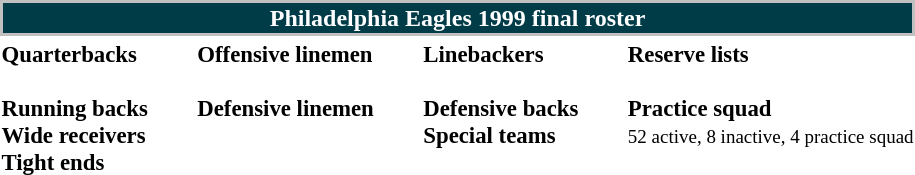<table class="toccolours" style="text-align: left;">
<tr>
<th colspan="9" style="background:#003b48; border:2px solid silver; color:white; text-align:center;"><strong>Philadelphia Eagles 1999 final roster</strong></th>
</tr>
<tr>
<td style="font-size:95%; vertical-align:top;"><strong>Quarterbacks</strong><br>

<br><strong>Running backs</strong>



<br><strong>Wide receivers</strong>





<br><strong>Tight ends</strong>


</td>
<td style="width: 25px;"></td>
<td style="font-size:95%; vertical-align:top;"><strong>Offensive linemen</strong><br>







<br><strong>Defensive linemen</strong>








</td>
<td style="width: 25px;"></td>
<td style="font-size:95%; vertical-align:top;"><strong>Linebackers </strong><br>




<br><strong>Defensive backs</strong>







<br><strong>Special teams</strong>



</td>
<td style="width: 25px;"></td>
<td style="font-size:95%; vertical-align:top;"><strong>Reserve lists</strong><br>






<br><strong>Practice squad</strong>



<br><small>52 active, 8 inactive, 4 practice squad</small></td>
</tr>
</table>
